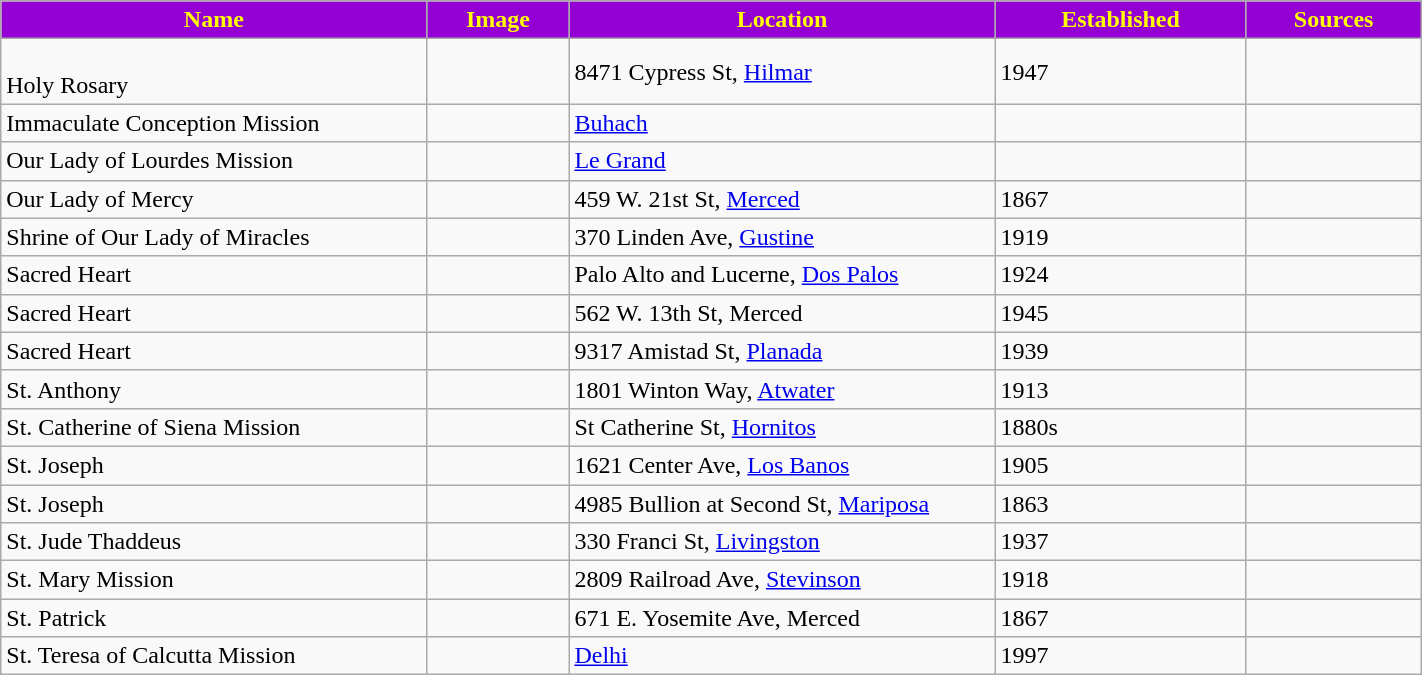<table class="wikitable sortable" style="width:75%">
<tr>
<th style="background:darkviolet; color:yellow;" width="30%"><strong>Name</strong></th>
<th style="background:darkviolet; color:yellow;" width="10%"><strong>Image</strong></th>
<th style="background:darkviolet; color:yellow;" width="30%"><strong>Location</strong></th>
<th style="background:darkviolet; color:yellow;" width="15"><strong>Established</strong></th>
<th style="background:darkviolet; color:yellow;" width="10"><strong>Sources</strong></th>
</tr>
<tr>
<td><br>Holy Rosary</td>
<td></td>
<td>8471 Cypress St, <a href='#'>Hilmar</a></td>
<td>1947</td>
<td></td>
</tr>
<tr>
<td>Immaculate Conception Mission</td>
<td></td>
<td><a href='#'>Buhach</a></td>
<td></td>
<td></td>
</tr>
<tr>
<td>Our Lady of Lourdes Mission</td>
<td></td>
<td><a href='#'>Le Grand</a></td>
<td></td>
<td></td>
</tr>
<tr>
<td>Our Lady of Mercy</td>
<td></td>
<td>459 W. 21st St, <a href='#'>Merced</a></td>
<td>1867</td>
<td></td>
</tr>
<tr>
<td>Shrine of Our Lady of Miracles</td>
<td></td>
<td>370 Linden Ave, <a href='#'>Gustine</a></td>
<td>1919</td>
<td></td>
</tr>
<tr>
<td>Sacred Heart</td>
<td></td>
<td>Palo Alto and Lucerne, <a href='#'>Dos Palos</a></td>
<td>1924</td>
<td></td>
</tr>
<tr>
<td>Sacred Heart</td>
<td></td>
<td>562 W. 13th St, Merced</td>
<td>1945</td>
<td></td>
</tr>
<tr>
<td>Sacred Heart</td>
<td></td>
<td>9317 Amistad St, <a href='#'>Planada</a></td>
<td>1939</td>
<td></td>
</tr>
<tr>
<td>St. Anthony</td>
<td></td>
<td>1801 Winton Way, <a href='#'>Atwater</a></td>
<td>1913</td>
<td></td>
</tr>
<tr>
<td>St. Catherine of Siena Mission</td>
<td></td>
<td>St Catherine St, <a href='#'>Hornitos</a></td>
<td>1880s</td>
<td></td>
</tr>
<tr>
<td>St. Joseph</td>
<td></td>
<td>1621 Center Ave, <a href='#'>Los Banos</a></td>
<td>1905</td>
<td></td>
</tr>
<tr>
<td>St. Joseph</td>
<td></td>
<td>4985 Bullion at Second St, <a href='#'>Mariposa</a></td>
<td>1863</td>
<td></td>
</tr>
<tr>
<td>St. Jude Thaddeus</td>
<td></td>
<td>330 Franci St, <a href='#'>Livingston</a></td>
<td>1937</td>
<td></td>
</tr>
<tr>
<td>St. Mary Mission</td>
<td></td>
<td>2809 Railroad Ave, <a href='#'>Stevinson</a></td>
<td>1918</td>
<td></td>
</tr>
<tr>
<td>St. Patrick</td>
<td></td>
<td>671 E. Yosemite Ave, Merced</td>
<td>1867</td>
<td></td>
</tr>
<tr>
<td>St. Teresa of Calcutta Mission</td>
<td></td>
<td><a href='#'>Delhi</a></td>
<td>1997</td>
<td></td>
</tr>
</table>
